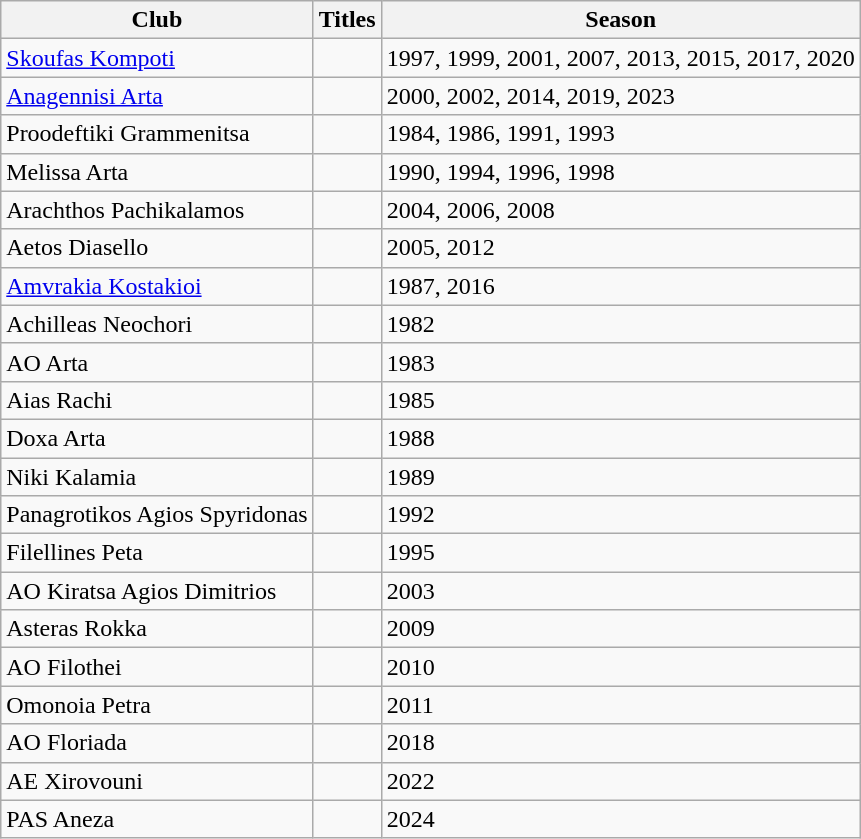<table class="wikitable">
<tr>
<th>Club</th>
<th>Titles</th>
<th>Season</th>
</tr>
<tr>
<td><a href='#'>Skoufas Kompoti</a></td>
<td></td>
<td>1997, 1999, 2001, 2007, 2013, 2015, 2017, 2020</td>
</tr>
<tr>
<td><a href='#'>Anagennisi Arta</a></td>
<td></td>
<td>2000, 2002, 2014, 2019, 2023</td>
</tr>
<tr>
<td>Proodeftiki Grammenitsa</td>
<td></td>
<td>1984, 1986, 1991, 1993</td>
</tr>
<tr>
<td>Melissa Arta</td>
<td></td>
<td>1990, 1994, 1996, 1998</td>
</tr>
<tr>
<td>Arachthos Pachikalamos</td>
<td></td>
<td>2004, 2006, 2008</td>
</tr>
<tr>
<td>Aetos Diasello</td>
<td></td>
<td>2005, 2012</td>
</tr>
<tr>
<td><a href='#'>Amvrakia Kostakioi</a></td>
<td></td>
<td>1987, 2016</td>
</tr>
<tr>
<td>Achilleas Neochori</td>
<td></td>
<td>1982</td>
</tr>
<tr>
<td>AO Arta</td>
<td></td>
<td>1983</td>
</tr>
<tr>
<td>Aias Rachi</td>
<td></td>
<td>1985</td>
</tr>
<tr>
<td>Doxa Arta</td>
<td></td>
<td>1988</td>
</tr>
<tr>
<td>Niki Kalamia</td>
<td></td>
<td>1989</td>
</tr>
<tr>
<td>Panagrotikos Agios Spyridonas</td>
<td></td>
<td>1992</td>
</tr>
<tr>
<td>Filellines Peta</td>
<td></td>
<td>1995</td>
</tr>
<tr>
<td>AO Kiratsa Agios Dimitrios</td>
<td></td>
<td>2003</td>
</tr>
<tr>
<td>Asteras Rokka</td>
<td></td>
<td>2009</td>
</tr>
<tr>
<td>AO Filothei</td>
<td></td>
<td>2010</td>
</tr>
<tr>
<td>Omonoia Petra</td>
<td></td>
<td>2011</td>
</tr>
<tr>
<td>AO Floriada</td>
<td></td>
<td>2018</td>
</tr>
<tr>
<td>AE Xirovouni</td>
<td></td>
<td>2022</td>
</tr>
<tr>
<td>PAS Aneza</td>
<td></td>
<td>2024</td>
</tr>
</table>
